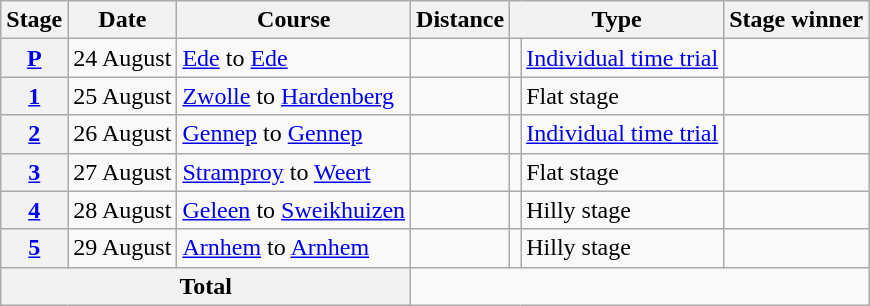<table class="wikitable">
<tr>
<th scope="col">Stage</th>
<th scope="col">Date</th>
<th scope="col">Course</th>
<th scope="col">Distance</th>
<th scope="col" colspan="2">Type</th>
<th scope="col">Stage winner</th>
</tr>
<tr>
<th scope="row" style="text-align:center;"><a href='#'>P</a></th>
<td style="text-align:center;">24 August</td>
<td><a href='#'>Ede</a> to <a href='#'>Ede</a></td>
<td style="text-align:center;"></td>
<td></td>
<td><a href='#'>Individual time trial</a></td>
<td></td>
</tr>
<tr>
<th scope="row" style="text-align:center;"><a href='#'>1</a></th>
<td style="text-align:center;">25 August</td>
<td><a href='#'>Zwolle</a> to <a href='#'>Hardenberg</a></td>
<td style="text-align:center;"></td>
<td></td>
<td>Flat stage</td>
<td></td>
</tr>
<tr>
<th scope="row" style="text-align:center;"><a href='#'>2</a></th>
<td style="text-align:center;">26 August</td>
<td><a href='#'>Gennep</a> to <a href='#'>Gennep</a></td>
<td style="text-align:center;"></td>
<td></td>
<td><a href='#'>Individual time trial</a></td>
<td></td>
</tr>
<tr>
<th scope="row" style="text-align:center;"><a href='#'>3</a></th>
<td style="text-align:center;">27 August</td>
<td><a href='#'>Stramproy</a> to <a href='#'>Weert</a></td>
<td style="text-align:center;"></td>
<td></td>
<td>Flat stage</td>
<td></td>
</tr>
<tr>
<th scope="row" style="text-align:center;"><a href='#'>4</a></th>
<td style="text-align:center;">28 August</td>
<td><a href='#'>Geleen</a> to <a href='#'>Sweikhuizen</a></td>
<td style="text-align:center;"></td>
<td></td>
<td>Hilly stage</td>
<td></td>
</tr>
<tr>
<th scope="row" style="text-align:center;"><a href='#'>5</a></th>
<td style="text-align:center;">29 August</td>
<td><a href='#'>Arnhem</a> to <a href='#'>Arnhem</a></td>
<td style="text-align:center;"></td>
<td></td>
<td>Hilly stage</td>
<td></td>
</tr>
<tr>
<th colspan="3">Total</th>
<td colspan="4" style="text-align:center;"></td>
</tr>
</table>
